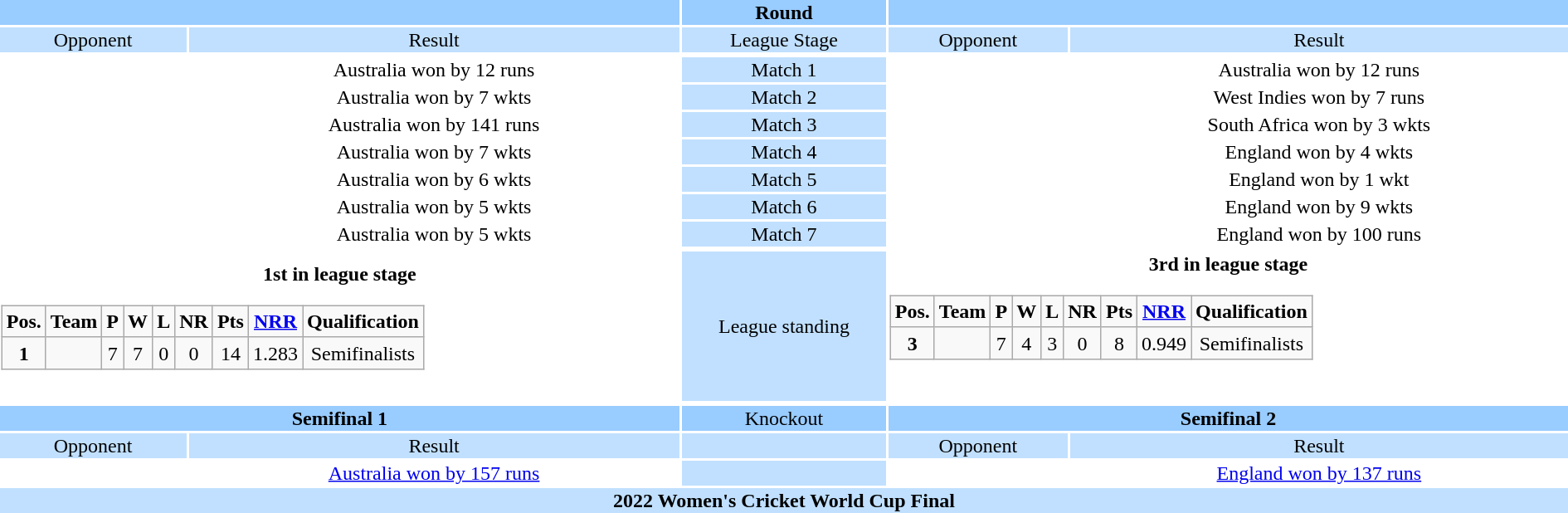<table style="width:100%;text-align:center">
<tr style="vertical-align:top;background:#9cf">
<th colspan=2 style="width:1*"></th>
<th>Round</th>
<th colspan=2 style="width:1*"></th>
</tr>
<tr style="vertical-align:top;background:#c1e0ff">
<td>Opponent</td>
<td>Result</td>
<td>League Stage</td>
<td>Opponent</td>
<td>Result</td>
</tr>
<tr>
</tr>
<tr>
<td align=left></td>
<td>Australia won by 12 runs</td>
<td style="background:#c1e0ff">Match 1</td>
<td align=left></td>
<td>Australia won by 12 runs</td>
</tr>
<tr>
<td align=left></td>
<td>Australia won by 7 wkts</td>
<td style="background:#c1e0ff">Match 2</td>
<td align=left></td>
<td>West Indies won by 7 runs</td>
</tr>
<tr>
<td align=left></td>
<td>Australia won by 141 runs</td>
<td style="background:#c1e0ff">Match 3</td>
<td align=left></td>
<td>South Africa won by 3 wkts</td>
</tr>
<tr>
<td align=left></td>
<td>Australia won by 7 wkts</td>
<td style="background:#c1e0ff">Match 4</td>
<td align=left></td>
<td>England won by 4 wkts</td>
</tr>
<tr>
<td align=left></td>
<td>Australia won by 6 wkts</td>
<td style="background:#c1e0ff">Match 5</td>
<td align=left></td>
<td>England won by 1 wkt</td>
</tr>
<tr>
<td align=left></td>
<td>Australia won by 5 wkts</td>
<td style="background:#c1e0ff">Match 6</td>
<td align=left></td>
<td>England won by 9 wkts</td>
</tr>
<tr>
<td align=left></td>
<td>Australia won by 5 wkts</td>
<td style="background:#c1e0ff">Match 7</td>
<td align=left></td>
<td>England won by 100 runs</td>
</tr>
<tr>
</tr>
<tr>
<td colspan="2" style="align:center"><strong>1st in league stage</strong><br><table class="wikitable" style="text-align:center">
<tr>
<td><strong>Pos.</strong></td>
<td><strong>Team</strong></td>
<td><strong>P</strong></td>
<td><strong>W</strong></td>
<td><strong>L</strong></td>
<td><strong>NR</strong></td>
<td><strong>Pts</strong></td>
<td><strong><a href='#'>NRR</a></strong></td>
<td><strong>Qualification</strong></td>
</tr>
<tr>
<td><strong>1</strong></td>
<td><strong></strong></td>
<td>7</td>
<td>7</td>
<td>0</td>
<td>0</td>
<td>14</td>
<td>1.283</td>
<td>Semifinalists</td>
</tr>
</table>
</td>
<td style="background:#c1e0ff">League standing</td>
<td colspan="2" style="align:center"><strong>3rd in league stage</strong><br><table class="wikitable" style="text-align:center">
<tr>
<td><strong>Pos.</strong></td>
<td><strong>Team</strong></td>
<td><strong>P</strong></td>
<td><strong>W</strong></td>
<td><strong>L</strong></td>
<td><strong>NR</strong></td>
<td><strong>Pts</strong></td>
<td><strong><a href='#'>NRR</a></strong></td>
<td><strong>Qualification</strong></td>
</tr>
<tr>
<td><strong>3</strong></td>
<td><strong></strong></td>
<td>7</td>
<td>4</td>
<td>3</td>
<td>0</td>
<td>8</td>
<td>0.949</td>
<td>Semifinalists</td>
</tr>
</table>
<table class="wikitable" style="text-align:center">
<tr>
</tr>
</table>
</td>
</tr>
<tr style="vertical-align:top;background:#c1e0ff">
</tr>
<tr style="vertical-align:top;background:#9cf">
<th colspan=2 style="width:1*">Semifinal 1</th>
<td>Knockout</td>
<th colspan=2 style="width:1*">Semifinal 2</th>
</tr>
<tr style="vertical-align:top;background:#c1e0ff">
<td>Opponent</td>
<td>Result</td>
<td></td>
<td>Opponent</td>
<td>Result</td>
</tr>
<tr>
<td></td>
<td><a href='#'>Australia won by 157 runs</a></td>
<td style="vertical-align:top;background:#c1e0ff"></td>
<td></td>
<td><a href='#'>England won by 137 runs</a></td>
</tr>
<tr>
<th colspan=5 style="vertical-align:top;background:#c1e0ff">2022 Women's Cricket World Cup Final</th>
</tr>
</table>
